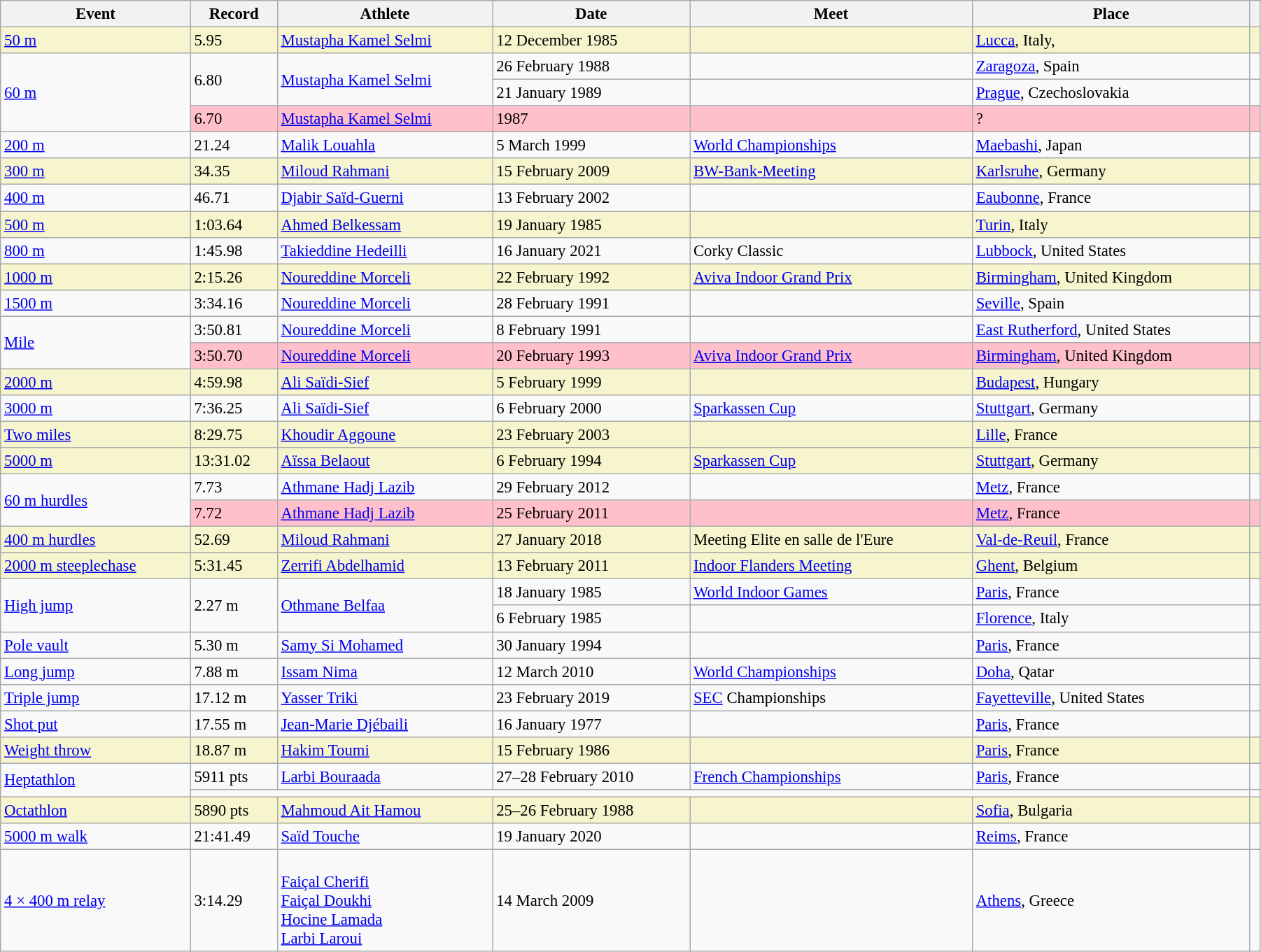<table class="wikitable" style="font-size:95%; width: 95%;">
<tr>
<th>Event</th>
<th>Record</th>
<th>Athlete</th>
<th>Date</th>
<th>Meet</th>
<th>Place</th>
<th></th>
</tr>
<tr style="background:#f6F5CE;">
<td><a href='#'>50 m</a></td>
<td>5.95</td>
<td><a href='#'>Mustapha Kamel Selmi</a></td>
<td>12 December 1985</td>
<td></td>
<td><a href='#'>Lucca</a>, Italy,</td>
<td></td>
</tr>
<tr>
<td rowspan=3><a href='#'>60 m</a></td>
<td rowspan=2>6.80</td>
<td rowspan=2><a href='#'>Mustapha Kamel Selmi</a></td>
<td>26 February 1988</td>
<td></td>
<td><a href='#'>Zaragoza</a>, Spain</td>
<td></td>
</tr>
<tr>
<td>21 January 1989</td>
<td></td>
<td><a href='#'>Prague</a>, Czechoslovakia</td>
<td></td>
</tr>
<tr style="background:pink">
<td>6.70</td>
<td><a href='#'>Mustapha Kamel Selmi</a></td>
<td>1987</td>
<td></td>
<td>?</td>
<td></td>
</tr>
<tr>
<td><a href='#'>200 m</a></td>
<td>21.24</td>
<td><a href='#'>Malik Louahla</a></td>
<td>5 March 1999</td>
<td><a href='#'>World Championships</a></td>
<td><a href='#'>Maebashi</a>, Japan</td>
<td></td>
</tr>
<tr style="background:#f6F5CE;">
<td><a href='#'>300 m</a></td>
<td>34.35</td>
<td><a href='#'>Miloud Rahmani</a></td>
<td>15 February 2009</td>
<td><a href='#'>BW-Bank-Meeting</a></td>
<td><a href='#'>Karlsruhe</a>, Germany</td>
<td></td>
</tr>
<tr>
<td><a href='#'>400 m</a></td>
<td>46.71</td>
<td><a href='#'>Djabir Saïd-Guerni</a></td>
<td>13 February 2002</td>
<td></td>
<td><a href='#'>Eaubonne</a>, France</td>
<td></td>
</tr>
<tr style="background:#f6F5CE;">
<td><a href='#'>500 m</a></td>
<td>1:03.64</td>
<td><a href='#'>Ahmed Belkessam</a></td>
<td>19 January 1985</td>
<td></td>
<td><a href='#'>Turin</a>, Italy</td>
<td></td>
</tr>
<tr>
<td><a href='#'>800 m</a></td>
<td>1:45.98</td>
<td><a href='#'>Takieddine Hedeilli</a></td>
<td>16 January 2021</td>
<td>Corky Classic</td>
<td><a href='#'>Lubbock</a>, United States</td>
<td></td>
</tr>
<tr style="background:#f6F5CE;">
<td><a href='#'>1000 m</a></td>
<td>2:15.26</td>
<td><a href='#'>Noureddine Morceli</a></td>
<td>22 February 1992</td>
<td><a href='#'>Aviva Indoor Grand Prix</a></td>
<td><a href='#'>Birmingham</a>, United Kingdom</td>
<td></td>
</tr>
<tr>
<td><a href='#'>1500 m</a></td>
<td>3:34.16</td>
<td><a href='#'>Noureddine Morceli</a></td>
<td>28 February 1991</td>
<td></td>
<td><a href='#'>Seville</a>, Spain</td>
<td></td>
</tr>
<tr>
<td rowspan=2><a href='#'>Mile</a></td>
<td>3:50.81</td>
<td><a href='#'>Noureddine Morceli</a></td>
<td>8 February 1991</td>
<td></td>
<td><a href='#'>East Rutherford</a>, United States</td>
<td></td>
</tr>
<tr style="background:pink">
<td>3:50.70</td>
<td><a href='#'>Noureddine Morceli</a></td>
<td>20 February 1993</td>
<td><a href='#'>Aviva Indoor Grand Prix</a></td>
<td><a href='#'>Birmingham</a>, United Kingdom</td>
<td></td>
</tr>
<tr style="background:#f6F5CE;">
<td><a href='#'>2000 m</a></td>
<td>4:59.98</td>
<td><a href='#'>Ali Saïdi-Sief</a></td>
<td>5 February 1999 </td>
<td></td>
<td><a href='#'>Budapest</a>, Hungary </td>
<td></td>
</tr>
<tr>
<td><a href='#'>3000 m</a></td>
<td>7:36.25 </td>
<td><a href='#'>Ali Saïdi-Sief</a></td>
<td>6 February 2000</td>
<td><a href='#'>Sparkassen Cup</a></td>
<td><a href='#'>Stuttgart</a>, Germany</td>
<td></td>
</tr>
<tr style="background:#f6F5CE;">
<td><a href='#'>Two miles</a></td>
<td>8:29.75</td>
<td><a href='#'>Khoudir Aggoune</a></td>
<td>23 February 2003</td>
<td></td>
<td><a href='#'>Lille</a>, France</td>
<td></td>
</tr>
<tr style="background:#f6F5CE;">
<td><a href='#'>5000 m</a></td>
<td>13:31.02</td>
<td><a href='#'>Aïssa Belaout</a></td>
<td>6 February 1994</td>
<td><a href='#'>Sparkassen Cup</a></td>
<td><a href='#'>Stuttgart</a>, Germany</td>
<td></td>
</tr>
<tr>
<td rowspan=2><a href='#'>60 m hurdles</a></td>
<td>7.73</td>
<td><a href='#'>Athmane Hadj Lazib</a></td>
<td>29 February 2012</td>
<td></td>
<td><a href='#'>Metz</a>, France</td>
<td></td>
</tr>
<tr style="background:pink">
<td>7.72</td>
<td><a href='#'>Athmane Hadj Lazib</a></td>
<td>25 February 2011</td>
<td></td>
<td><a href='#'>Metz</a>, France</td>
<td></td>
</tr>
<tr style="background:#f6F5CE;">
<td><a href='#'>400 m hurdles</a></td>
<td>52.69</td>
<td><a href='#'>Miloud Rahmani</a></td>
<td>27 January 2018</td>
<td>Meeting Elite en salle de l'Eure</td>
<td><a href='#'>Val-de-Reuil</a>, France</td>
<td></td>
</tr>
<tr style="background:#f6F5CE;">
<td><a href='#'>2000 m steeplechase</a></td>
<td>5:31.45</td>
<td><a href='#'>Zerrifi Abdelhamid</a></td>
<td>13 February 2011</td>
<td><a href='#'>Indoor Flanders Meeting</a></td>
<td><a href='#'>Ghent</a>, Belgium</td>
<td></td>
</tr>
<tr>
<td rowspan=2><a href='#'>High jump</a></td>
<td rowspan=2>2.27 m</td>
<td rowspan=2><a href='#'>Othmane Belfaa</a></td>
<td>18 January 1985</td>
<td><a href='#'>World Indoor Games</a></td>
<td><a href='#'>Paris</a>, France</td>
<td></td>
</tr>
<tr>
<td>6 February 1985</td>
<td></td>
<td><a href='#'>Florence</a>, Italy</td>
<td></td>
</tr>
<tr>
<td><a href='#'>Pole vault</a></td>
<td>5.30 m</td>
<td><a href='#'>Samy Si Mohamed</a></td>
<td>30 January 1994</td>
<td></td>
<td><a href='#'>Paris</a>, France</td>
<td></td>
</tr>
<tr>
<td><a href='#'>Long jump</a></td>
<td>7.88 m</td>
<td><a href='#'>Issam Nima</a></td>
<td>12 March 2010</td>
<td><a href='#'>World Championships</a></td>
<td><a href='#'>Doha</a>, Qatar</td>
<td></td>
</tr>
<tr>
<td><a href='#'>Triple jump</a></td>
<td>17.12 m</td>
<td><a href='#'>Yasser Triki</a></td>
<td>23 February 2019</td>
<td><a href='#'>SEC</a> Championships</td>
<td><a href='#'>Fayetteville</a>, United States</td>
<td></td>
</tr>
<tr>
<td><a href='#'>Shot put</a></td>
<td>17.55 m</td>
<td><a href='#'>Jean-Marie Djébaili</a></td>
<td>16 January 1977 </td>
<td></td>
<td><a href='#'>Paris</a>, France</td>
<td></td>
</tr>
<tr style="background:#f6F5CE;">
<td><a href='#'>Weight throw</a></td>
<td>18.87 m</td>
<td><a href='#'>Hakim Toumi</a></td>
<td>15 February 1986</td>
<td></td>
<td><a href='#'>Paris</a>, France</td>
<td></td>
</tr>
<tr>
<td rowspan=2><a href='#'>Heptathlon</a></td>
<td>5911 pts</td>
<td><a href='#'>Larbi Bouraada</a></td>
<td>27–28 February 2010</td>
<td><a href='#'>French Championships</a></td>
<td><a href='#'>Paris</a>, France</td>
<td></td>
</tr>
<tr>
<td colspan=5></td>
<td></td>
</tr>
<tr style="background:#f6F5CE;">
<td><a href='#'>Octathlon</a></td>
<td>5890 pts</td>
<td><a href='#'>Mahmoud Ait Hamou</a></td>
<td>25–26 February 1988</td>
<td></td>
<td><a href='#'>Sofia</a>, Bulgaria</td>
<td></td>
</tr>
<tr>
<td><a href='#'>5000 m walk</a></td>
<td>21:41.49</td>
<td><a href='#'>Saïd Touche</a></td>
<td>19 January 2020</td>
<td></td>
<td><a href='#'>Reims</a>, France</td>
<td></td>
</tr>
<tr>
<td><a href='#'>4 × 400 m relay</a></td>
<td>3:14.29</td>
<td><br><a href='#'>Faiçal Cherifi</a><br><a href='#'>Faiçal Doukhi</a><br><a href='#'>Hocine Lamada</a><br><a href='#'>Larbi Laroui</a></td>
<td>14 March 2009</td>
<td></td>
<td><a href='#'>Athens</a>, Greece</td>
<td></td>
</tr>
</table>
